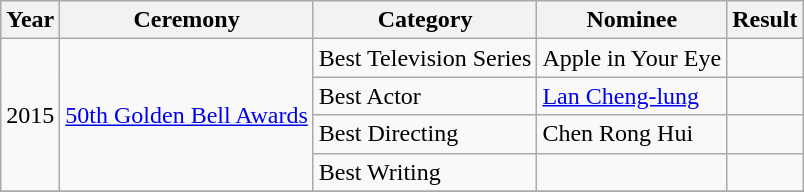<table class="wikitable">
<tr>
<th>Year</th>
<th>Ceremony</th>
<th>Category</th>
<th>Nominee</th>
<th>Result</th>
</tr>
<tr>
<td rowspan=4>2015</td>
<td rowspan=4><a href='#'>50th Golden Bell Awards</a></td>
<td>Best Television Series</td>
<td>Apple in Your Eye</td>
<td></td>
</tr>
<tr>
<td>Best Actor</td>
<td><a href='#'>Lan Cheng-lung</a></td>
<td></td>
</tr>
<tr>
<td>Best Directing</td>
<td>Chen Rong Hui</td>
<td></td>
</tr>
<tr>
<td>Best Writing</td>
<td></td>
<td></td>
</tr>
<tr>
</tr>
</table>
